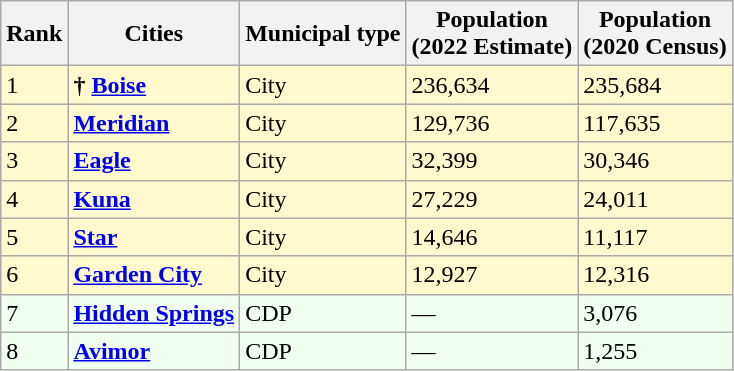<table class="wikitable sortable">
<tr>
<th>Rank</th>
<th>Cities</th>
<th>Municipal type</th>
<th>Population<br>(2022 Estimate)</th>
<th>Population<br>(2020 Census)</th>
</tr>
<tr style=background-color:#FFFACD>
<td>1</td>
<td><strong>†</strong> <strong><a href='#'>Boise</a></strong></td>
<td>City</td>
<td>236,634</td>
<td>235,684</td>
</tr>
<tr style=background-color:#FFFACD>
<td>2</td>
<td><strong><a href='#'>Meridian</a></strong></td>
<td>City</td>
<td>129,736</td>
<td>117,635</td>
</tr>
<tr style=background-color:#FFFACD>
<td>3</td>
<td><strong><a href='#'>Eagle</a></strong></td>
<td>City</td>
<td>32,399</td>
<td>30,346</td>
</tr>
<tr style=background-color:#FFFACD>
<td>4</td>
<td><strong><a href='#'>Kuna</a></strong></td>
<td>City</td>
<td>27,229</td>
<td>24,011</td>
</tr>
<tr style=background-color:#FFFACD>
<td>5</td>
<td><strong><a href='#'>Star</a></strong></td>
<td>City</td>
<td>14,646</td>
<td>11,117</td>
</tr>
<tr style=background-color:#FFFACD>
<td>6</td>
<td><strong><a href='#'>Garden City</a></strong></td>
<td>City</td>
<td>12,927</td>
<td>12,316</td>
</tr>
<tr style=background-color:#F0FFF0>
<td>7</td>
<td><strong><a href='#'>Hidden Springs</a></strong></td>
<td>CDP</td>
<td>—</td>
<td>3,076</td>
</tr>
<tr style=background-color:#F0FFF0>
<td>8</td>
<td><strong><a href='#'>Avimor</a></strong></td>
<td>CDP</td>
<td>—</td>
<td>1,255</td>
</tr>
</table>
